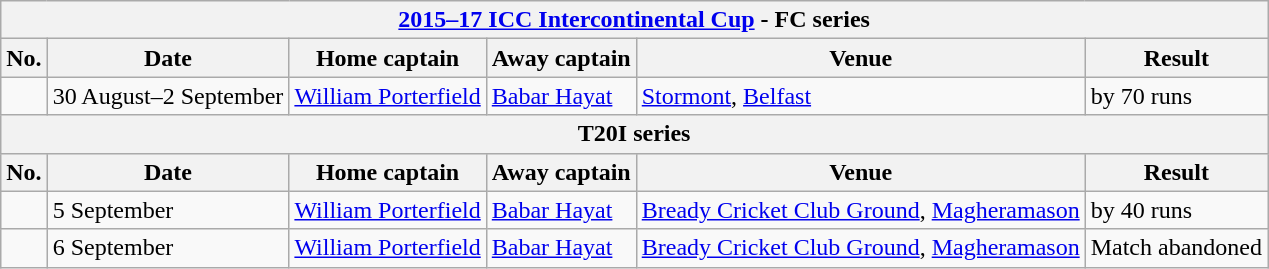<table class="wikitable">
<tr>
<th colspan="6"><a href='#'>2015–17 ICC Intercontinental Cup</a> - FC series</th>
</tr>
<tr>
<th>No.</th>
<th>Date</th>
<th>Home captain</th>
<th>Away captain</th>
<th>Venue</th>
<th>Result</th>
</tr>
<tr>
<td></td>
<td>30 August–2 September</td>
<td><a href='#'>William Porterfield</a></td>
<td><a href='#'>Babar Hayat</a></td>
<td><a href='#'>Stormont</a>, <a href='#'>Belfast</a></td>
<td> by 70 runs</td>
</tr>
<tr>
<th colspan="6">T20I series</th>
</tr>
<tr>
<th>No.</th>
<th>Date</th>
<th>Home captain</th>
<th>Away captain</th>
<th>Venue</th>
<th>Result</th>
</tr>
<tr>
<td></td>
<td>5 September</td>
<td><a href='#'>William Porterfield</a></td>
<td><a href='#'>Babar Hayat</a></td>
<td><a href='#'>Bready Cricket Club Ground</a>, <a href='#'>Magheramason</a></td>
<td> by 40 runs</td>
</tr>
<tr>
<td></td>
<td>6 September</td>
<td><a href='#'>William Porterfield</a></td>
<td><a href='#'>Babar Hayat</a></td>
<td><a href='#'>Bready Cricket Club Ground</a>, <a href='#'>Magheramason</a></td>
<td>Match abandoned</td>
</tr>
</table>
